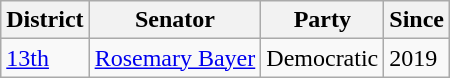<table class="wikitable">
<tr>
<th>District</th>
<th>Senator</th>
<th>Party</th>
<th>Since</th>
</tr>
<tr>
<td><a href='#'>13th</a></td>
<td><a href='#'>Rosemary Bayer</a></td>
<td>Democratic</td>
<td>2019</td>
</tr>
</table>
